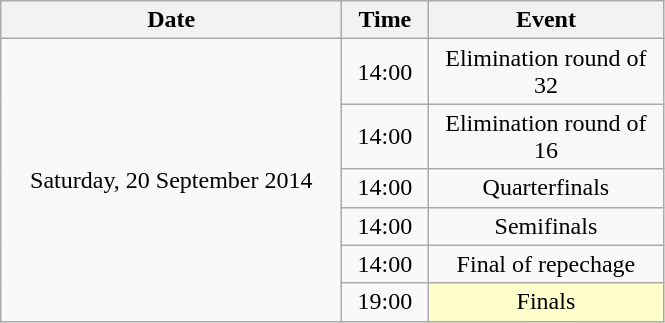<table class = "wikitable" style="text-align:center;">
<tr>
<th width=220>Date</th>
<th width=50>Time</th>
<th width=150>Event</th>
</tr>
<tr>
<td rowspan=6>Saturday, 20 September 2014</td>
<td>14:00</td>
<td>Elimination round of 32</td>
</tr>
<tr>
<td>14:00</td>
<td>Elimination round of 16</td>
</tr>
<tr>
<td>14:00</td>
<td>Quarterfinals</td>
</tr>
<tr>
<td>14:00</td>
<td>Semifinals</td>
</tr>
<tr>
<td>14:00</td>
<td>Final of repechage</td>
</tr>
<tr>
<td>19:00</td>
<td bgcolor=ffffcc>Finals</td>
</tr>
</table>
